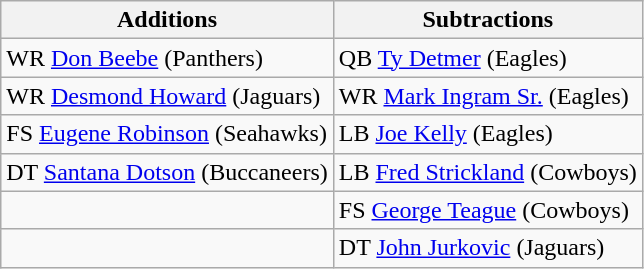<table class="wikitable">
<tr>
<th>Additions</th>
<th>Subtractions</th>
</tr>
<tr>
<td>WR <a href='#'>Don Beebe</a> (Panthers)</td>
<td>QB <a href='#'>Ty Detmer</a> (Eagles)</td>
</tr>
<tr>
<td>WR <a href='#'>Desmond Howard</a> (Jaguars)</td>
<td>WR <a href='#'>Mark Ingram Sr.</a> (Eagles)</td>
</tr>
<tr>
<td>FS <a href='#'>Eugene Robinson</a> (Seahawks)</td>
<td>LB <a href='#'>Joe Kelly</a> (Eagles)</td>
</tr>
<tr>
<td>DT <a href='#'>Santana Dotson</a> (Buccaneers)</td>
<td>LB <a href='#'>Fred Strickland</a> (Cowboys)</td>
</tr>
<tr>
<td></td>
<td>FS <a href='#'>George Teague</a> (Cowboys)</td>
</tr>
<tr>
<td></td>
<td>DT <a href='#'>John Jurkovic</a> (Jaguars)</td>
</tr>
</table>
